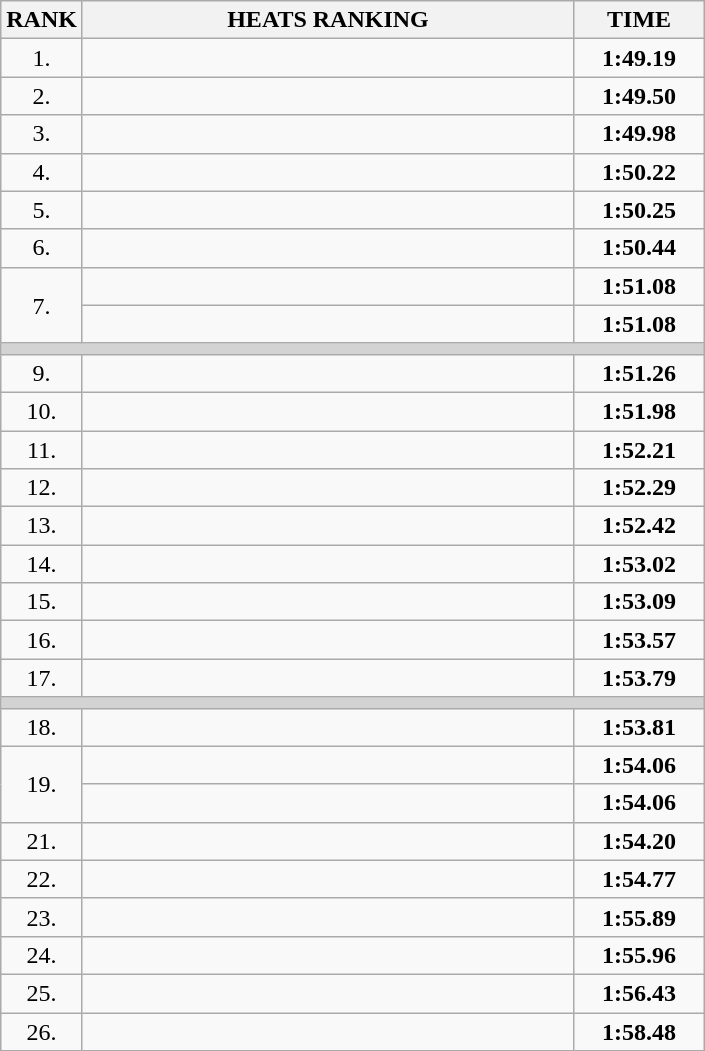<table class="wikitable">
<tr>
<th>RANK</th>
<th style="width: 20em">HEATS RANKING</th>
<th style="width: 5em">TIME</th>
</tr>
<tr>
<td align="center">1.</td>
<td></td>
<td align="center"><strong>1:49.19</strong></td>
</tr>
<tr>
<td align="center">2.</td>
<td></td>
<td align="center"><strong>1:49.50</strong></td>
</tr>
<tr>
<td align="center">3.</td>
<td></td>
<td align="center"><strong>1:49.98</strong></td>
</tr>
<tr>
<td align="center">4.</td>
<td></td>
<td align="center"><strong>1:50.22</strong></td>
</tr>
<tr>
<td align="center">5.</td>
<td></td>
<td align="center"><strong>1:50.25</strong></td>
</tr>
<tr>
<td align="center">6.</td>
<td></td>
<td align="center"><strong>1:50.44</strong></td>
</tr>
<tr>
<td rowspan=2 align="center">7.</td>
<td></td>
<td align="center"><strong>1:51.08</strong></td>
</tr>
<tr>
<td></td>
<td align="center"><strong>1:51.08</strong></td>
</tr>
<tr>
<td colspan=3 bgcolor=lightgray></td>
</tr>
<tr>
<td align="center">9.</td>
<td> </td>
<td align="center"><strong>1:51.26</strong></td>
</tr>
<tr>
<td align="center">10.</td>
<td></td>
<td align="center"><strong>1:51.98</strong></td>
</tr>
<tr>
<td align="center">11.</td>
<td></td>
<td align="center"><strong>1:52.21</strong></td>
</tr>
<tr>
<td align="center">12.</td>
<td></td>
<td align="center"><strong>1:52.29</strong></td>
</tr>
<tr>
<td align="center">13.</td>
<td></td>
<td align="center"><strong>1:52.42</strong></td>
</tr>
<tr>
<td align="center">14.</td>
<td></td>
<td align="center"><strong>1:53.02</strong></td>
</tr>
<tr>
<td align="center">15.</td>
<td></td>
<td align="center"><strong>1:53.09</strong></td>
</tr>
<tr>
<td align="center">16.</td>
<td></td>
<td align="center"><strong>1:53.57</strong></td>
</tr>
<tr>
<td align="center">17.</td>
<td></td>
<td align="center"><strong>1:53.79</strong></td>
</tr>
<tr>
<td colspan=3 bgcolor=lightgray></td>
</tr>
<tr>
<td align="center">18.</td>
<td></td>
<td align="center"><strong>1:53.81</strong></td>
</tr>
<tr>
<td rowspan=2 align="center">19.</td>
<td></td>
<td align="center"><strong>1:54.06</strong></td>
</tr>
<tr>
<td></td>
<td align="center"><strong>1:54.06</strong></td>
</tr>
<tr>
<td align="center">21.</td>
<td></td>
<td align="center"><strong>1:54.20</strong></td>
</tr>
<tr>
<td align="center">22.</td>
<td></td>
<td align="center"><strong>1:54.77</strong></td>
</tr>
<tr>
<td align="center">23.</td>
<td></td>
<td align="center"><strong>1:55.89</strong></td>
</tr>
<tr>
<td align="center">24.</td>
<td></td>
<td align="center"><strong>1:55.96</strong></td>
</tr>
<tr>
<td align="center">25.</td>
<td></td>
<td align="center"><strong>1:56.43</strong></td>
</tr>
<tr>
<td align="center">26.</td>
<td></td>
<td align="center"><strong>1:58.48</strong></td>
</tr>
</table>
